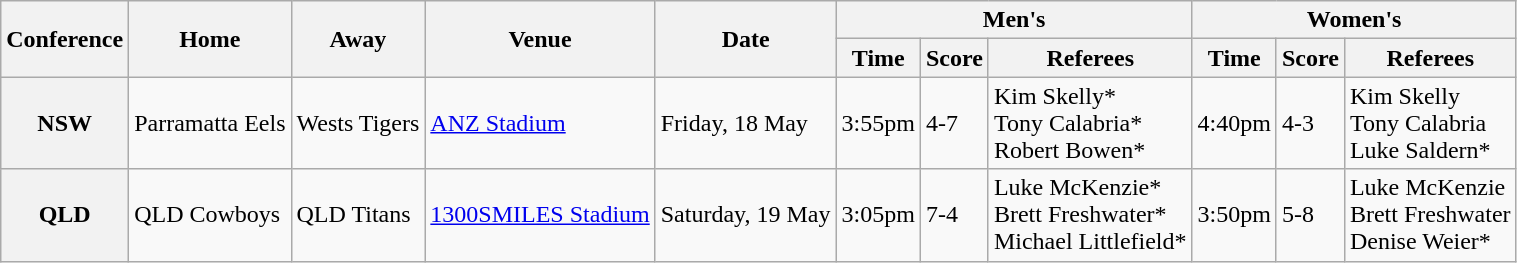<table class="wikitable">
<tr>
<th rowspan="2">Conference</th>
<th rowspan="2">Home</th>
<th rowspan="2">Away</th>
<th rowspan="2">Venue</th>
<th rowspan="2">Date</th>
<th colspan="3">Men's</th>
<th colspan="3">Women's</th>
</tr>
<tr>
<th>Time</th>
<th>Score</th>
<th>Referees</th>
<th>Time</th>
<th>Score</th>
<th>Referees</th>
</tr>
<tr>
<th>NSW</th>
<td>Parramatta Eels</td>
<td>Wests Tigers</td>
<td><a href='#'>ANZ Stadium</a></td>
<td>Friday, 18 May</td>
<td>3:55pm</td>
<td>4-7</td>
<td>Kim Skelly*<br>Tony Calabria*<br>Robert Bowen*</td>
<td>4:40pm</td>
<td>4-3</td>
<td>Kim Skelly<br>Tony Calabria<br>Luke Saldern*</td>
</tr>
<tr>
<th>QLD</th>
<td>QLD Cowboys</td>
<td>QLD Titans</td>
<td><a href='#'>1300SMILES Stadium</a></td>
<td>Saturday, 19 May</td>
<td>3:05pm</td>
<td>7-4</td>
<td>Luke McKenzie*<br>Brett Freshwater*<br>Michael Littlefield*</td>
<td>3:50pm</td>
<td>5-8</td>
<td>Luke McKenzie<br>Brett Freshwater<br>Denise Weier*</td>
</tr>
</table>
